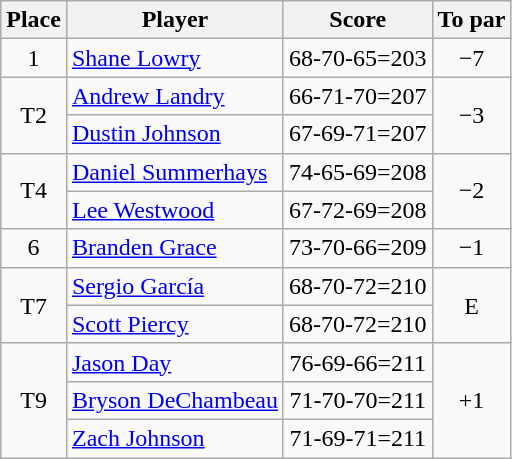<table class="wikitable">
<tr>
<th>Place</th>
<th>Player</th>
<th>Score</th>
<th>To par</th>
</tr>
<tr>
<td align=center>1</td>
<td> <a href='#'>Shane Lowry</a></td>
<td align=center>68-70-65=203</td>
<td align=center>−7</td>
</tr>
<tr>
<td rowspan=2 align=center>T2</td>
<td> <a href='#'>Andrew Landry</a></td>
<td align=center>66-71-70=207</td>
<td rowspan=2 align=center>−3</td>
</tr>
<tr>
<td> <a href='#'>Dustin Johnson</a></td>
<td align=center>67-69-71=207</td>
</tr>
<tr>
<td rowspan=2 align=center>T4</td>
<td> <a href='#'>Daniel Summerhays</a></td>
<td align=center>74-65-69=208</td>
<td rowspan=2 align=center>−2</td>
</tr>
<tr>
<td> <a href='#'>Lee Westwood</a></td>
<td align=center>67-72-69=208</td>
</tr>
<tr>
<td align=center>6</td>
<td> <a href='#'>Branden Grace</a></td>
<td align=center>73-70-66=209</td>
<td align=center>−1</td>
</tr>
<tr>
<td rowspan=2 align=center>T7</td>
<td> <a href='#'>Sergio García</a></td>
<td align=center>68-70-72=210</td>
<td rowspan=2 align=center>E</td>
</tr>
<tr>
<td> <a href='#'>Scott Piercy</a></td>
<td align=center>68-70-72=210</td>
</tr>
<tr>
<td rowspan=3 align=center>T9</td>
<td> <a href='#'>Jason Day</a></td>
<td align=center>76-69-66=211</td>
<td rowspan=3 align=center>+1</td>
</tr>
<tr>
<td> <a href='#'>Bryson DeChambeau</a></td>
<td align=center>71-70-70=211</td>
</tr>
<tr>
<td> <a href='#'>Zach Johnson</a></td>
<td align=center>71-69-71=211</td>
</tr>
</table>
